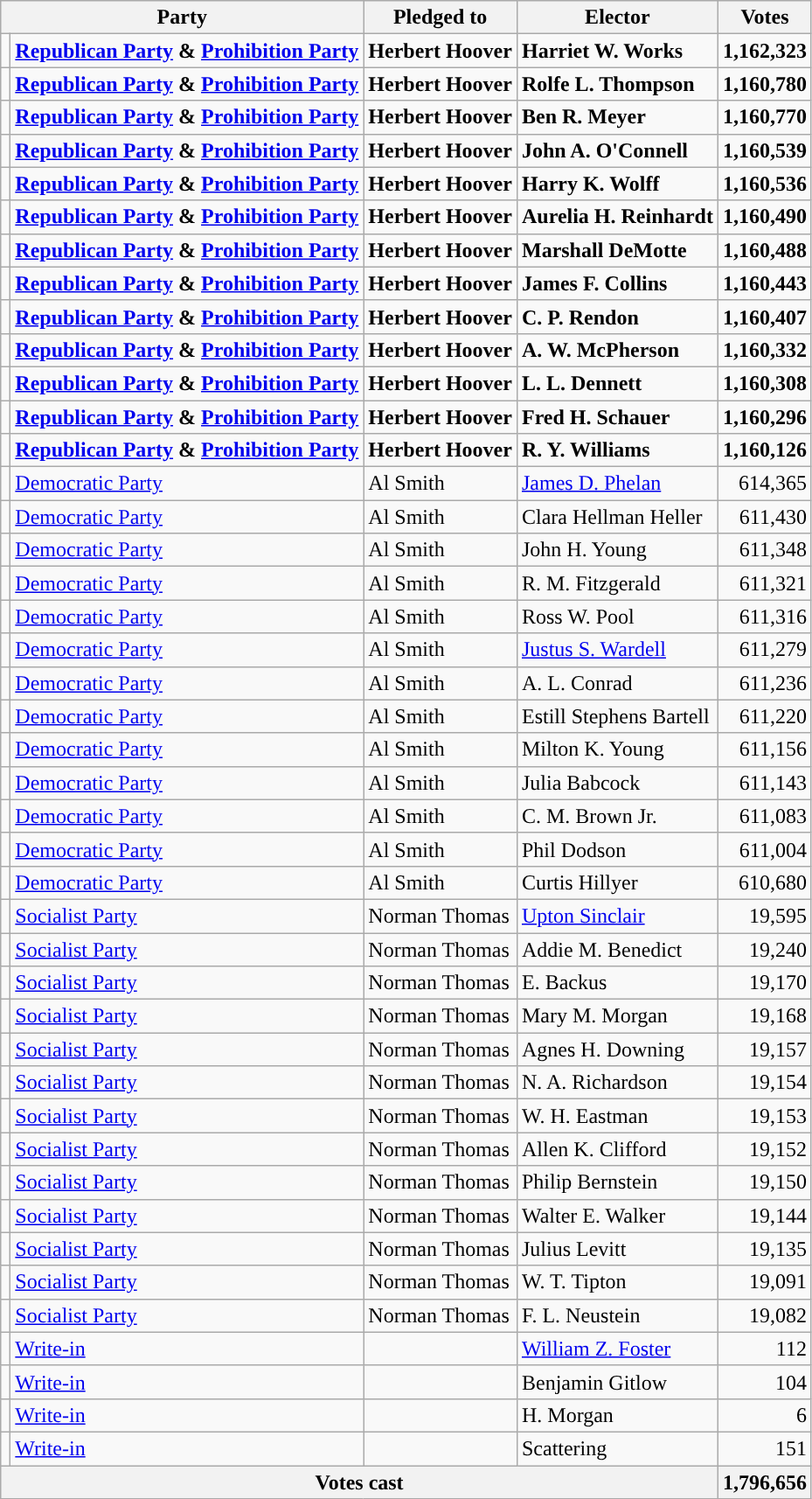<table class="wikitable">
<tr>
<th colspan=2>Party</th>
<th>Pledged to</th>
<th>Elector</th>
<th>Votes</th>
</tr>
<tr style="font-weight:bold">
<td></td>
<td><a href='#'>Republican Party</a> & <a href='#'>Prohibition Party</a></td>
<td>Herbert Hoover</td>
<td>Harriet W. Works</td>
<td align="right">1,162,323</td>
</tr>
<tr style="font-weight:bold">
<td></td>
<td><a href='#'>Republican Party</a> & <a href='#'>Prohibition Party</a></td>
<td>Herbert Hoover</td>
<td>Rolfe L. Thompson</td>
<td align="right">1,160,780</td>
</tr>
<tr style="font-weight:bold">
<td></td>
<td><a href='#'>Republican Party</a> & <a href='#'>Prohibition Party</a></td>
<td>Herbert Hoover</td>
<td>Ben R. Meyer</td>
<td align="right">1,160,770</td>
</tr>
<tr style="font-weight:bold">
<td></td>
<td><a href='#'>Republican Party</a> & <a href='#'>Prohibition Party</a></td>
<td>Herbert Hoover</td>
<td>John A. O'Connell</td>
<td align="right">1,160,539</td>
</tr>
<tr style="font-weight:bold">
<td></td>
<td><a href='#'>Republican Party</a> & <a href='#'>Prohibition Party</a></td>
<td>Herbert Hoover</td>
<td>Harry K. Wolff</td>
<td align="right">1,160,536</td>
</tr>
<tr style="font-weight:bold">
<td></td>
<td><a href='#'>Republican Party</a> & <a href='#'>Prohibition Party</a></td>
<td>Herbert Hoover</td>
<td>Aurelia H. Reinhardt</td>
<td align="right">1,160,490</td>
</tr>
<tr style="font-weight:bold">
<td></td>
<td><a href='#'>Republican Party</a> & <a href='#'>Prohibition Party</a></td>
<td>Herbert Hoover</td>
<td>Marshall DeMotte</td>
<td align="right">1,160,488</td>
</tr>
<tr style="font-weight:bold">
<td></td>
<td><a href='#'>Republican Party</a> & <a href='#'>Prohibition Party</a></td>
<td>Herbert Hoover</td>
<td>James F. Collins</td>
<td align="right">1,160,443</td>
</tr>
<tr style="font-weight:bold">
<td></td>
<td><a href='#'>Republican Party</a> & <a href='#'>Prohibition Party</a></td>
<td>Herbert Hoover</td>
<td>C. P. Rendon</td>
<td align="right">1,160,407</td>
</tr>
<tr style="font-weight:bold">
<td></td>
<td><a href='#'>Republican Party</a> & <a href='#'>Prohibition Party</a></td>
<td>Herbert Hoover</td>
<td>A. W. McPherson</td>
<td align="right">1,160,332</td>
</tr>
<tr style="font-weight:bold">
<td></td>
<td><a href='#'>Republican Party</a> & <a href='#'>Prohibition Party</a></td>
<td>Herbert Hoover</td>
<td>L. L. Dennett</td>
<td align="right">1,160,308</td>
</tr>
<tr style="font-weight:bold">
<td></td>
<td><a href='#'>Republican Party</a> & <a href='#'>Prohibition Party</a></td>
<td>Herbert Hoover</td>
<td>Fred H. Schauer</td>
<td align="right">1,160,296</td>
</tr>
<tr style="font-weight:bold">
<td></td>
<td><a href='#'>Republican Party</a> & <a href='#'>Prohibition Party</a></td>
<td>Herbert Hoover</td>
<td>R. Y. Williams</td>
<td align="right">1,160,126</td>
</tr>
<tr>
<td bgcolor=></td>
<td><a href='#'>Democratic Party</a></td>
<td>Al Smith</td>
<td><a href='#'>James D. Phelan</a></td>
<td align=right>614,365</td>
</tr>
<tr>
<td bgcolor=></td>
<td><a href='#'>Democratic Party</a></td>
<td>Al Smith</td>
<td>Clara Hellman Heller</td>
<td align=right>611,430</td>
</tr>
<tr>
<td bgcolor=></td>
<td><a href='#'>Democratic Party</a></td>
<td>Al Smith</td>
<td>John H. Young</td>
<td align=right>611,348</td>
</tr>
<tr>
<td bgcolor=></td>
<td><a href='#'>Democratic Party</a></td>
<td>Al Smith</td>
<td>R. M. Fitzgerald</td>
<td align=right>611,321</td>
</tr>
<tr>
<td bgcolor=></td>
<td><a href='#'>Democratic Party</a></td>
<td>Al Smith</td>
<td>Ross W. Pool</td>
<td align=right>611,316</td>
</tr>
<tr>
<td bgcolor=></td>
<td><a href='#'>Democratic Party</a></td>
<td>Al Smith</td>
<td><a href='#'>Justus S. Wardell</a></td>
<td align=right>611,279</td>
</tr>
<tr>
<td bgcolor=></td>
<td><a href='#'>Democratic Party</a></td>
<td>Al Smith</td>
<td>A. L. Conrad</td>
<td align=right>611,236</td>
</tr>
<tr>
<td bgcolor=></td>
<td><a href='#'>Democratic Party</a></td>
<td>Al Smith</td>
<td>Estill Stephens Bartell</td>
<td align=right>611,220</td>
</tr>
<tr>
<td bgcolor=></td>
<td><a href='#'>Democratic Party</a></td>
<td>Al Smith</td>
<td>Milton K. Young</td>
<td align=right>611,156</td>
</tr>
<tr>
<td bgcolor=></td>
<td><a href='#'>Democratic Party</a></td>
<td>Al Smith</td>
<td>Julia Babcock</td>
<td align=right>611,143</td>
</tr>
<tr>
<td bgcolor=></td>
<td><a href='#'>Democratic Party</a></td>
<td>Al Smith</td>
<td>C. M. Brown Jr.</td>
<td align=right>611,083</td>
</tr>
<tr>
<td bgcolor=></td>
<td><a href='#'>Democratic Party</a></td>
<td>Al Smith</td>
<td>Phil Dodson</td>
<td align=right>611,004</td>
</tr>
<tr>
<td bgcolor=></td>
<td><a href='#'>Democratic Party</a></td>
<td>Al Smith</td>
<td>Curtis Hillyer</td>
<td align=right>610,680</td>
</tr>
<tr>
<td bgcolor=></td>
<td><a href='#'>Socialist Party</a></td>
<td>Norman Thomas</td>
<td><a href='#'>Upton Sinclair</a></td>
<td align="right">19,595</td>
</tr>
<tr>
<td bgcolor=></td>
<td><a href='#'>Socialist Party</a></td>
<td>Norman Thomas</td>
<td>Addie M. Benedict</td>
<td align="right">19,240</td>
</tr>
<tr>
<td bgcolor=></td>
<td><a href='#'>Socialist Party</a></td>
<td>Norman Thomas</td>
<td>E. Backus</td>
<td align="right">19,170</td>
</tr>
<tr>
<td bgcolor=></td>
<td><a href='#'>Socialist Party</a></td>
<td>Norman Thomas</td>
<td>Mary M. Morgan</td>
<td align="right">19,168</td>
</tr>
<tr>
<td bgcolor=></td>
<td><a href='#'>Socialist Party</a></td>
<td>Norman Thomas</td>
<td>Agnes H. Downing</td>
<td align="right">19,157</td>
</tr>
<tr>
<td bgcolor=></td>
<td><a href='#'>Socialist Party</a></td>
<td>Norman Thomas</td>
<td>N. A. Richardson</td>
<td align="right">19,154</td>
</tr>
<tr>
<td bgcolor=></td>
<td><a href='#'>Socialist Party</a></td>
<td>Norman Thomas</td>
<td>W. H. Eastman</td>
<td align="right">19,153</td>
</tr>
<tr>
<td bgcolor=></td>
<td><a href='#'>Socialist Party</a></td>
<td>Norman Thomas</td>
<td>Allen K. Clifford</td>
<td align="right">19,152</td>
</tr>
<tr>
<td bgcolor=></td>
<td><a href='#'>Socialist Party</a></td>
<td>Norman Thomas</td>
<td>Philip Bernstein</td>
<td align="right">19,150</td>
</tr>
<tr>
<td bgcolor=></td>
<td><a href='#'>Socialist Party</a></td>
<td>Norman Thomas</td>
<td>Walter E. Walker</td>
<td align="right">19,144</td>
</tr>
<tr>
<td bgcolor=></td>
<td><a href='#'>Socialist Party</a></td>
<td>Norman Thomas</td>
<td>Julius Levitt</td>
<td align="right">19,135</td>
</tr>
<tr>
<td bgcolor=></td>
<td><a href='#'>Socialist Party</a></td>
<td>Norman Thomas</td>
<td>W. T. Tipton</td>
<td align="right">19,091</td>
</tr>
<tr>
<td bgcolor=></td>
<td><a href='#'>Socialist Party</a></td>
<td>Norman Thomas</td>
<td>F. L. Neustein</td>
<td align="right">19,082</td>
</tr>
<tr>
<td></td>
<td><a href='#'>Write-in</a></td>
<td></td>
<td><a href='#'>William Z. Foster</a></td>
<td align="right">112</td>
</tr>
<tr>
<td></td>
<td><a href='#'>Write-in</a></td>
<td></td>
<td>Benjamin Gitlow</td>
<td align="right">104</td>
</tr>
<tr>
<td></td>
<td><a href='#'>Write-in</a></td>
<td></td>
<td>H. Morgan</td>
<td align="right">6</td>
</tr>
<tr>
<td></td>
<td><a href='#'>Write-in</a></td>
<td></td>
<td>Scattering</td>
<td align="right">151</td>
</tr>
<tr>
<th colspan="4">Votes cast</th>
<th>1,796,656</th>
</tr>
</table>
